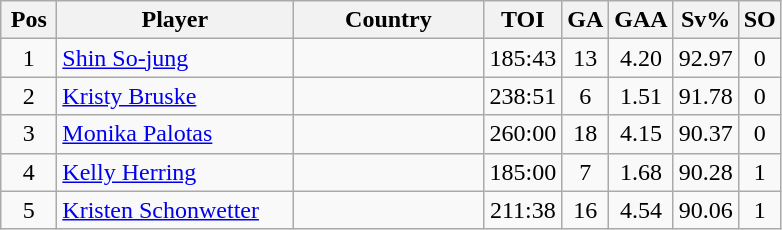<table class="wikitable sortable" style="text-align: center;">
<tr>
<th width=30>Pos</th>
<th width=150>Player</th>
<th width=120>Country</th>
<th width=20>TOI</th>
<th width=20>GA</th>
<th width=20>GAA</th>
<th width=20>Sv%</th>
<th width=20>SO</th>
</tr>
<tr>
<td>1</td>
<td align=left><a href='#'>Shin So-jung</a></td>
<td align=left></td>
<td>185:43</td>
<td>13</td>
<td>4.20</td>
<td>92.97</td>
<td>0</td>
</tr>
<tr>
<td>2</td>
<td align=left><a href='#'>Kristy Bruske</a></td>
<td align=left></td>
<td>238:51</td>
<td>6</td>
<td>1.51</td>
<td>91.78</td>
<td>0</td>
</tr>
<tr>
<td>3</td>
<td align=left><a href='#'>Monika Palotas</a></td>
<td align=left></td>
<td>260:00</td>
<td>18</td>
<td>4.15</td>
<td>90.37</td>
<td>0</td>
</tr>
<tr>
<td>4</td>
<td align=left><a href='#'>Kelly Herring</a></td>
<td align=left></td>
<td>185:00</td>
<td>7</td>
<td>1.68</td>
<td>90.28</td>
<td>1</td>
</tr>
<tr>
<td>5</td>
<td align=left><a href='#'>Kristen Schonwetter</a></td>
<td align=left></td>
<td>211:38</td>
<td>16</td>
<td>4.54</td>
<td>90.06</td>
<td>1</td>
</tr>
</table>
